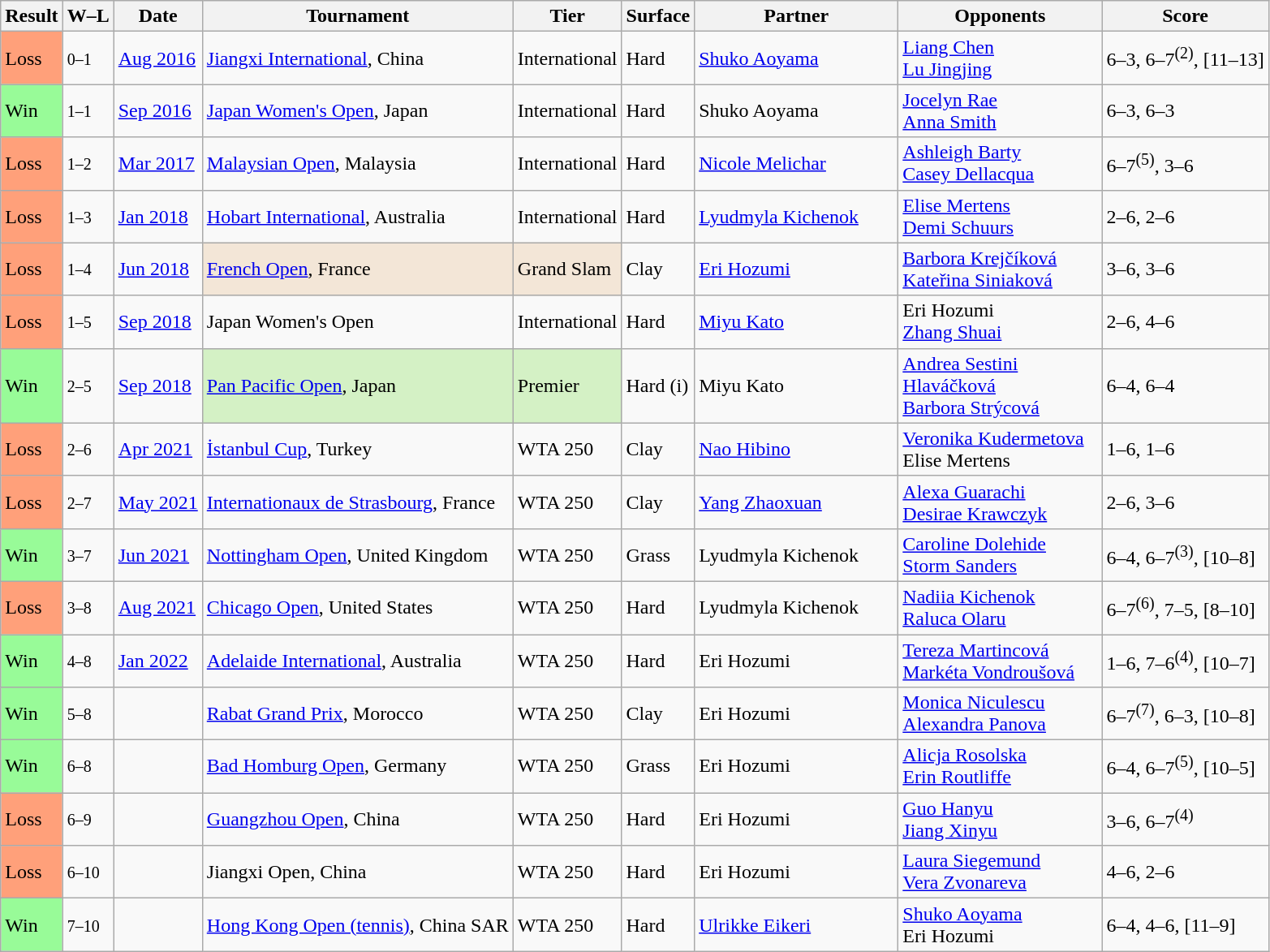<table class="sortable wikitable nowrap">
<tr>
<th>Result</th>
<th class="unsortable">W–L</th>
<th>Date</th>
<th>Tournament</th>
<th>Tier</th>
<th>Surface</th>
<th style="width:160px">Partner</th>
<th style="width:160px">Opponents</th>
<th class="unsortable">Score</th>
</tr>
<tr>
<td bgcolor=FFA07A>Loss</td>
<td><small>0–1</small></td>
<td><a href='#'>Aug 2016</a></td>
<td><a href='#'>Jiangxi International</a>, China</td>
<td>International</td>
<td>Hard</td>
<td> <a href='#'>Shuko Aoyama</a></td>
<td> <a href='#'>Liang Chen</a><br> <a href='#'>Lu Jingjing</a></td>
<td>6–3, 6–7<sup>(2)</sup>, [11–13]</td>
</tr>
<tr>
<td style="background:#98fb98;">Win</td>
<td><small>1–1</small></td>
<td><a href='#'>Sep 2016</a></td>
<td><a href='#'>Japan Women's Open</a>, Japan</td>
<td>International</td>
<td>Hard</td>
<td> Shuko Aoyama</td>
<td> <a href='#'>Jocelyn Rae</a><br> <a href='#'>Anna Smith</a></td>
<td>6–3, 6–3</td>
</tr>
<tr>
<td bgcolor=FFA07A>Loss</td>
<td><small>1–2</small></td>
<td><a href='#'>Mar 2017</a></td>
<td><a href='#'>Malaysian Open</a>, Malaysia</td>
<td>International</td>
<td>Hard</td>
<td> <a href='#'>Nicole Melichar</a></td>
<td> <a href='#'>Ashleigh Barty</a><br> <a href='#'>Casey Dellacqua</a></td>
<td>6–7<sup>(5)</sup>, 3–6</td>
</tr>
<tr>
<td bgcolor=FFA07A>Loss</td>
<td><small>1–3</small></td>
<td><a href='#'>Jan 2018</a></td>
<td><a href='#'>Hobart International</a>, Australia</td>
<td>International</td>
<td>Hard</td>
<td> <a href='#'>Lyudmyla Kichenok</a></td>
<td> <a href='#'>Elise Mertens</a><br> <a href='#'>Demi Schuurs</a></td>
<td>2–6, 2–6</td>
</tr>
<tr>
<td bgcolor=FFA07A>Loss</td>
<td><small>1–4</small></td>
<td><a href='#'>Jun 2018</a></td>
<td bgcolor=f3e6d7><a href='#'>French Open</a>, France</td>
<td bgcolor=f3e6d7>Grand Slam</td>
<td>Clay</td>
<td> <a href='#'>Eri Hozumi</a></td>
<td> <a href='#'>Barbora Krejčíková</a><br> <a href='#'>Kateřina Siniaková</a></td>
<td>3–6, 3–6</td>
</tr>
<tr>
<td bgcolor=FFA07A>Loss</td>
<td><small>1–5</small></td>
<td><a href='#'>Sep 2018</a></td>
<td>Japan Women's Open</td>
<td>International</td>
<td>Hard</td>
<td> <a href='#'>Miyu Kato</a></td>
<td> Eri Hozumi<br> <a href='#'>Zhang Shuai</a></td>
<td>2–6, 4–6</td>
</tr>
<tr>
<td bgcolor=98fb98>Win</td>
<td><small>2–5</small></td>
<td><a href='#'>Sep 2018</a></td>
<td bgcolor=d4f1c5><a href='#'>Pan Pacific Open</a>, Japan</td>
<td bgcolor=d4f1c5>Premier</td>
<td>Hard (i)</td>
<td> Miyu Kato</td>
<td> <a href='#'>Andrea Sestini Hlaváčková</a><br> <a href='#'>Barbora Strýcová</a></td>
<td>6–4, 6–4</td>
</tr>
<tr>
<td bgcolor=FFA07A>Loss</td>
<td><small>2–6</small></td>
<td><a href='#'>Apr 2021</a></td>
<td><a href='#'>İstanbul Cup</a>, Turkey</td>
<td>WTA 250</td>
<td>Clay</td>
<td> <a href='#'>Nao Hibino</a></td>
<td> <a href='#'>Veronika Kudermetova</a> <br>  Elise Mertens</td>
<td>1–6, 1–6</td>
</tr>
<tr>
<td bgcolor=FFA07A>Loss</td>
<td><small>2–7</small></td>
<td><a href='#'>May 2021</a></td>
<td><a href='#'>Internationaux de Strasbourg</a>, France</td>
<td>WTA 250</td>
<td>Clay</td>
<td> <a href='#'>Yang Zhaoxuan</a></td>
<td> <a href='#'>Alexa Guarachi</a><br> <a href='#'>Desirae Krawczyk</a></td>
<td>2–6, 3–6</td>
</tr>
<tr>
<td bgcolor=98FB98>Win</td>
<td><small>3–7</small></td>
<td><a href='#'>Jun 2021</a></td>
<td><a href='#'>Nottingham Open</a>, United Kingdom</td>
<td>WTA 250</td>
<td>Grass</td>
<td> Lyudmyla Kichenok</td>
<td> <a href='#'>Caroline Dolehide</a><br> <a href='#'>Storm Sanders</a></td>
<td>6–4, 6–7<sup>(3)</sup>, [10–8]</td>
</tr>
<tr>
<td bgcolor=FFA07A>Loss</td>
<td><small>3–8</small></td>
<td><a href='#'>Aug 2021</a></td>
<td><a href='#'>Chicago Open</a>, United States</td>
<td>WTA 250</td>
<td>Hard</td>
<td> Lyudmyla Kichenok</td>
<td> <a href='#'>Nadiia Kichenok</a><br> <a href='#'>Raluca Olaru</a></td>
<td>6–7<sup>(6)</sup>, 7–5, [8–10]</td>
</tr>
<tr>
<td bgcolor=98FB98>Win</td>
<td><small>4–8</small></td>
<td><a href='#'>Jan 2022</a></td>
<td><a href='#'>Adelaide International</a>, Australia</td>
<td>WTA 250</td>
<td>Hard</td>
<td> Eri Hozumi</td>
<td> <a href='#'>Tereza Martincová</a><br> <a href='#'>Markéta Vondroušová</a></td>
<td>1–6, 7–6<sup>(4)</sup>, [10–7]</td>
</tr>
<tr>
<td bgcolor=98FB98>Win</td>
<td><small>5–8</small></td>
<td><a href='#'></a></td>
<td><a href='#'>Rabat Grand Prix</a>, Morocco</td>
<td>WTA 250</td>
<td>Clay</td>
<td> Eri Hozumi</td>
<td> <a href='#'>Monica Niculescu</a> <br>  <a href='#'>Alexandra Panova</a></td>
<td>6–7<sup>(7)</sup>, 6–3, [10–8]</td>
</tr>
<tr>
<td bgcolor=98FB98>Win</td>
<td><small>6–8</small></td>
<td><a href='#'></a></td>
<td><a href='#'>Bad Homburg Open</a>, Germany</td>
<td>WTA 250</td>
<td>Grass</td>
<td> Eri Hozumi</td>
<td> <a href='#'>Alicja Rosolska</a><br> <a href='#'>Erin Routliffe</a></td>
<td>6–4, 6–7<sup>(5)</sup>, [10–5]</td>
</tr>
<tr>
<td bgcolor=FFA07A>Loss</td>
<td><small>6–9</small></td>
<td><a href='#'></a></td>
<td><a href='#'>Guangzhou Open</a>, China</td>
<td>WTA 250</td>
<td>Hard</td>
<td> Eri Hozumi</td>
<td> <a href='#'>Guo Hanyu</a><br> <a href='#'>Jiang Xinyu</a></td>
<td>3–6, 6–7<sup>(4)</sup></td>
</tr>
<tr>
<td bgcolor=FFA07A>Loss</td>
<td><small>6–10</small></td>
<td><a href='#'></a></td>
<td>Jiangxi Open, China</td>
<td>WTA 250</td>
<td>Hard</td>
<td> Eri Hozumi</td>
<td> <a href='#'>Laura Siegemund</a><br> <a href='#'>Vera Zvonareva</a></td>
<td>4–6, 2–6</td>
</tr>
<tr>
<td bgcolor=98FB98>Win</td>
<td><small>7–10</small></td>
<td><a href='#'></a></td>
<td><a href='#'>Hong Kong Open (tennis)</a>, China SAR</td>
<td>WTA 250</td>
<td>Hard</td>
<td> <a href='#'>Ulrikke Eikeri</a></td>
<td> <a href='#'>Shuko Aoyama</a> <br>  Eri Hozumi</td>
<td>6–4, 4–6, [11–9]</td>
</tr>
</table>
